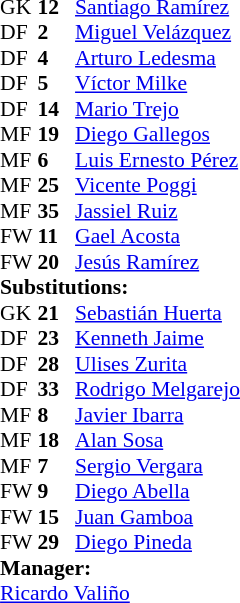<table style="font-size:90%" cellspacing=0 cellpadding=0 align=center>
<tr>
<th width=25></th>
<th width=25></th>
</tr>
<tr>
<td>GK</td>
<td><strong>12</strong></td>
<td> <a href='#'>Santiago Ramírez</a></td>
</tr>
<tr>
<td>DF</td>
<td><strong>2</strong></td>
<td> <a href='#'>Miguel Velázquez</a></td>
<td></td>
<td></td>
</tr>
<tr>
<td>DF</td>
<td><strong>4</strong></td>
<td> <a href='#'>Arturo Ledesma</a></td>
</tr>
<tr>
<td>DF</td>
<td><strong>5</strong></td>
<td> <a href='#'>Víctor Milke</a></td>
</tr>
<tr>
<td>DF</td>
<td><strong>14</strong></td>
<td> <a href='#'>Mario Trejo</a></td>
</tr>
<tr>
<td>MF</td>
<td><strong>19</strong></td>
<td> <a href='#'>Diego Gallegos</a></td>
</tr>
<tr>
<td>MF</td>
<td><strong>6</strong></td>
<td> <a href='#'>Luis Ernesto Pérez</a></td>
<td></td>
<td></td>
</tr>
<tr>
<td>MF</td>
<td><strong>25</strong></td>
<td> <a href='#'>Vicente Poggi</a></td>
<td></td>
<td></td>
</tr>
<tr>
<td>MF</td>
<td><strong>35</strong></td>
<td> <a href='#'>Jassiel Ruiz </a></td>
<td></td>
<td></td>
</tr>
<tr>
<td>FW</td>
<td><strong>11</strong></td>
<td> <a href='#'>Gael Acosta</a></td>
<td></td>
</tr>
<tr>
<td>FW</td>
<td><strong>20</strong></td>
<td> <a href='#'>Jesús Ramírez</a></td>
<td></td>
<td></td>
</tr>
<tr>
<td colspan=3><strong>Substitutions:</strong></td>
</tr>
<tr>
<td>GK</td>
<td><strong>21</strong></td>
<td> <a href='#'>Sebastián Huerta</a></td>
</tr>
<tr>
<td>DF</td>
<td><strong>23</strong></td>
<td> <a href='#'>Kenneth Jaime</a></td>
</tr>
<tr>
<td>DF</td>
<td><strong>28</strong></td>
<td> <a href='#'>Ulises Zurita</a></td>
</tr>
<tr>
<td>DF</td>
<td><strong>33</strong></td>
<td> <a href='#'>Rodrigo Melgarejo</a></td>
</tr>
<tr>
<td>MF</td>
<td><strong>8</strong></td>
<td> <a href='#'>Javier Ibarra</a></td>
<td></td>
<td></td>
</tr>
<tr>
<td>MF</td>
<td><strong>18</strong></td>
<td> <a href='#'>Alan Sosa</a></td>
<td></td>
<td></td>
</tr>
<tr>
<td>MF</td>
<td><strong>7</strong></td>
<td> <a href='#'>Sergio Vergara</a></td>
<td></td>
<td></td>
</tr>
<tr>
<td>FW</td>
<td><strong>9</strong></td>
<td> <a href='#'>Diego Abella</a></td>
</tr>
<tr>
<td>FW</td>
<td><strong>15</strong></td>
<td> <a href='#'>Juan Gamboa </a></td>
<td></td>
<td></td>
</tr>
<tr>
<td>FW</td>
<td><strong>29</strong></td>
<td> <a href='#'>Diego Pineda</a></td>
<td></td>
<td></td>
</tr>
<tr>
<td colspan=3><strong>Manager:</strong></td>
</tr>
<tr>
<td colspan=4> <a href='#'>Ricardo Valiño</a></td>
</tr>
</table>
